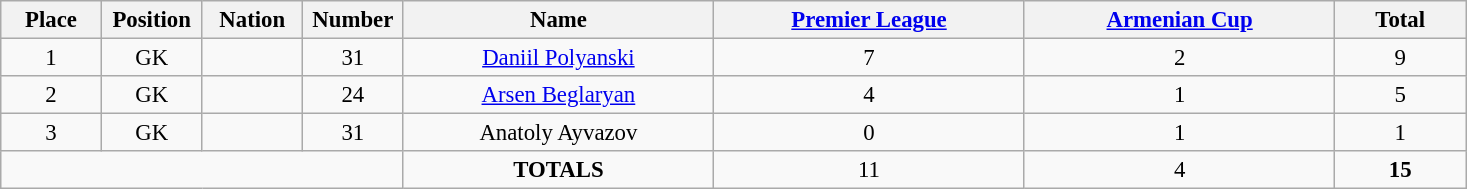<table class="wikitable" style="font-size: 95%; text-align: center;">
<tr>
<th width=60>Place</th>
<th width=60>Position</th>
<th width=60>Nation</th>
<th width=60>Number</th>
<th width=200>Name</th>
<th width=200><a href='#'>Premier League</a></th>
<th width=200><a href='#'>Armenian Cup</a></th>
<th width=80><strong>Total</strong></th>
</tr>
<tr>
<td>1</td>
<td>GK</td>
<td></td>
<td>31</td>
<td><a href='#'>Daniil Polyanski</a></td>
<td>7</td>
<td>2</td>
<td>9</td>
</tr>
<tr>
<td>2</td>
<td>GK</td>
<td></td>
<td>24</td>
<td><a href='#'>Arsen Beglaryan</a></td>
<td>4</td>
<td>1</td>
<td>5</td>
</tr>
<tr>
<td>3</td>
<td>GK</td>
<td></td>
<td>31</td>
<td>Anatoly Ayvazov</td>
<td>0</td>
<td>1</td>
<td>1</td>
</tr>
<tr>
<td colspan="4"></td>
<td><strong>TOTALS</strong></td>
<td>11</td>
<td>4</td>
<td><strong>15</strong></td>
</tr>
</table>
